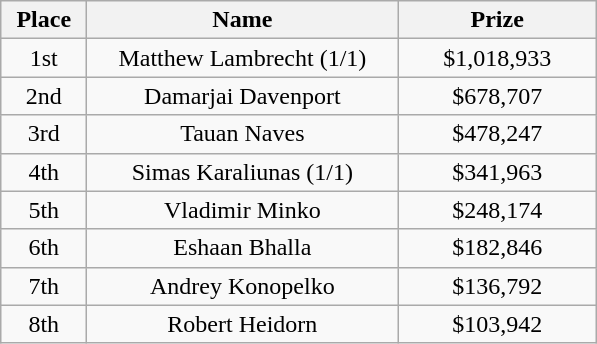<table class="wikitable">
<tr>
<th width="50">Place</th>
<th width="200">Name</th>
<th width="125">Prize</th>
</tr>
<tr>
<td align=center>1st</td>
<td align=center> Matthew Lambrecht (1/1)</td>
<td align=center>$1,018,933</td>
</tr>
<tr>
<td align=center>2nd</td>
<td align=center> Damarjai Davenport</td>
<td align=center>$678,707</td>
</tr>
<tr>
<td align=center>3rd</td>
<td align=center> Tauan Naves</td>
<td align=center>$478,247</td>
</tr>
<tr>
<td align=center>4th</td>
<td align=center> Simas Karaliunas (1/1)</td>
<td align=center>$341,963</td>
</tr>
<tr>
<td align=center>5th</td>
<td align=center> Vladimir Minko</td>
<td align=center>$248,174</td>
</tr>
<tr>
<td align=center>6th</td>
<td align=center> Eshaan Bhalla</td>
<td align=center>$182,846</td>
</tr>
<tr>
<td align=center>7th</td>
<td align=center> Andrey Konopelko</td>
<td align=center>$136,792</td>
</tr>
<tr>
<td align=center>8th</td>
<td align=center> Robert Heidorn</td>
<td align=center>$103,942</td>
</tr>
</table>
